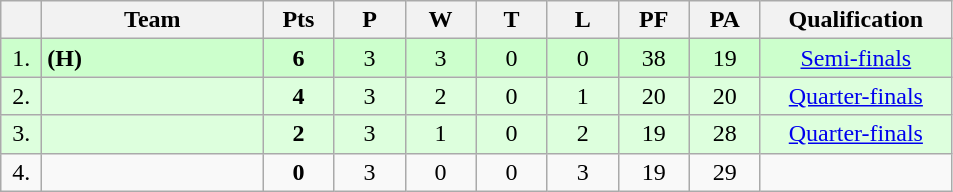<table class="wikitable" style="text-align:center">
<tr>
<th width=20></th>
<th width=140>Team</th>
<th width=40>Pts</th>
<th width=40>P</th>
<th width=40>W</th>
<th width=40>T</th>
<th width=40>L</th>
<th width=40>PF</th>
<th width=40>PA</th>
<th width=120>Qualification</th>
</tr>
<tr bgcolor="#ccffcc">
<td>1.</td>
<td align=left> <strong>(H)</strong></td>
<td><strong>6</strong></td>
<td>3</td>
<td>3</td>
<td>0</td>
<td>0</td>
<td>38</td>
<td>19</td>
<td><a href='#'>Semi-finals</a></td>
</tr>
<tr bgcolor="#ddffdd">
<td>2.</td>
<td align=left></td>
<td><strong>4</strong></td>
<td>3</td>
<td>2</td>
<td>0</td>
<td>1</td>
<td>20</td>
<td>20</td>
<td><a href='#'>Quarter-finals</a></td>
</tr>
<tr bgcolor="#ddffdd">
<td>3.</td>
<td align=left></td>
<td><strong>2</strong></td>
<td>3</td>
<td>1</td>
<td>0</td>
<td>2</td>
<td>19</td>
<td>28</td>
<td><a href='#'>Quarter-finals</a></td>
</tr>
<tr>
<td>4.</td>
<td align=left></td>
<td><strong>0</strong></td>
<td>3</td>
<td>0</td>
<td>0</td>
<td>3</td>
<td>19</td>
<td>29</td>
</tr>
</table>
